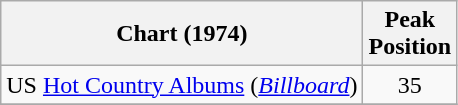<table class="wikitable">
<tr>
<th align="left">Chart (1974)</th>
<th align="left">Peak<br>Position</th>
</tr>
<tr>
<td align="left">US <a href='#'>Hot Country Albums</a> (<em><a href='#'>Billboard</a></em>)</td>
<td align="center">35</td>
</tr>
<tr>
</tr>
</table>
